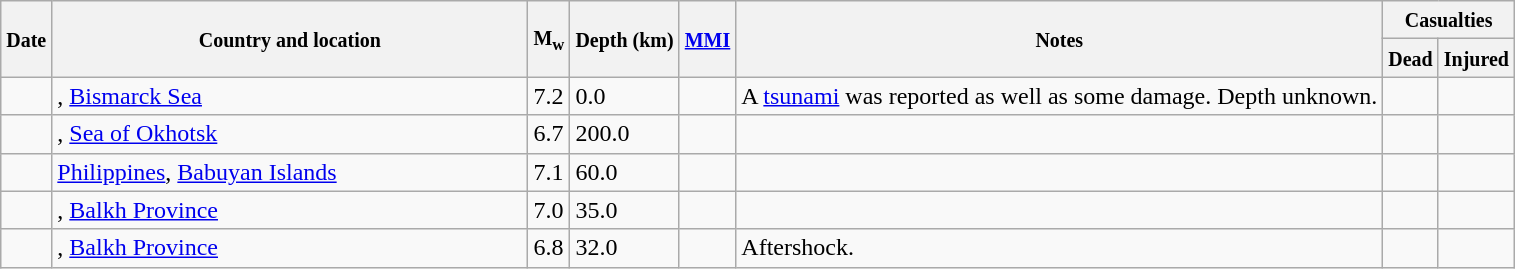<table class="wikitable sortable sort-under" style="border:1px black; margin-left:1em;">
<tr>
<th rowspan="2"><small>Date</small></th>
<th rowspan="2" style="width: 310px"><small>Country and location</small></th>
<th rowspan="2"><small>M<sub>w</sub></small></th>
<th rowspan="2"><small>Depth (km)</small></th>
<th rowspan="2"><small><a href='#'>MMI</a></small></th>
<th rowspan="2" class="unsortable"><small>Notes</small></th>
<th colspan="2"><small>Casualties</small></th>
</tr>
<tr>
<th><small>Dead</small></th>
<th><small>Injured</small></th>
</tr>
<tr>
<td></td>
<td>, <a href='#'>Bismarck Sea</a></td>
<td>7.2</td>
<td>0.0</td>
<td></td>
<td>A <a href='#'>tsunami</a> was reported as well as some damage. Depth unknown.</td>
<td></td>
<td></td>
</tr>
<tr>
<td></td>
<td>, <a href='#'>Sea of Okhotsk</a></td>
<td>6.7</td>
<td>200.0</td>
<td></td>
<td></td>
<td></td>
<td></td>
</tr>
<tr>
<td></td>
<td> <a href='#'>Philippines</a>, <a href='#'>Babuyan Islands</a></td>
<td>7.1</td>
<td>60.0</td>
<td></td>
<td></td>
<td></td>
<td></td>
</tr>
<tr>
<td></td>
<td>, <a href='#'>Balkh Province</a></td>
<td>7.0</td>
<td>35.0</td>
<td></td>
<td></td>
<td></td>
<td></td>
</tr>
<tr>
<td></td>
<td>, <a href='#'>Balkh Province</a></td>
<td>6.8</td>
<td>32.0</td>
<td></td>
<td>Aftershock.</td>
<td></td>
<td></td>
</tr>
</table>
